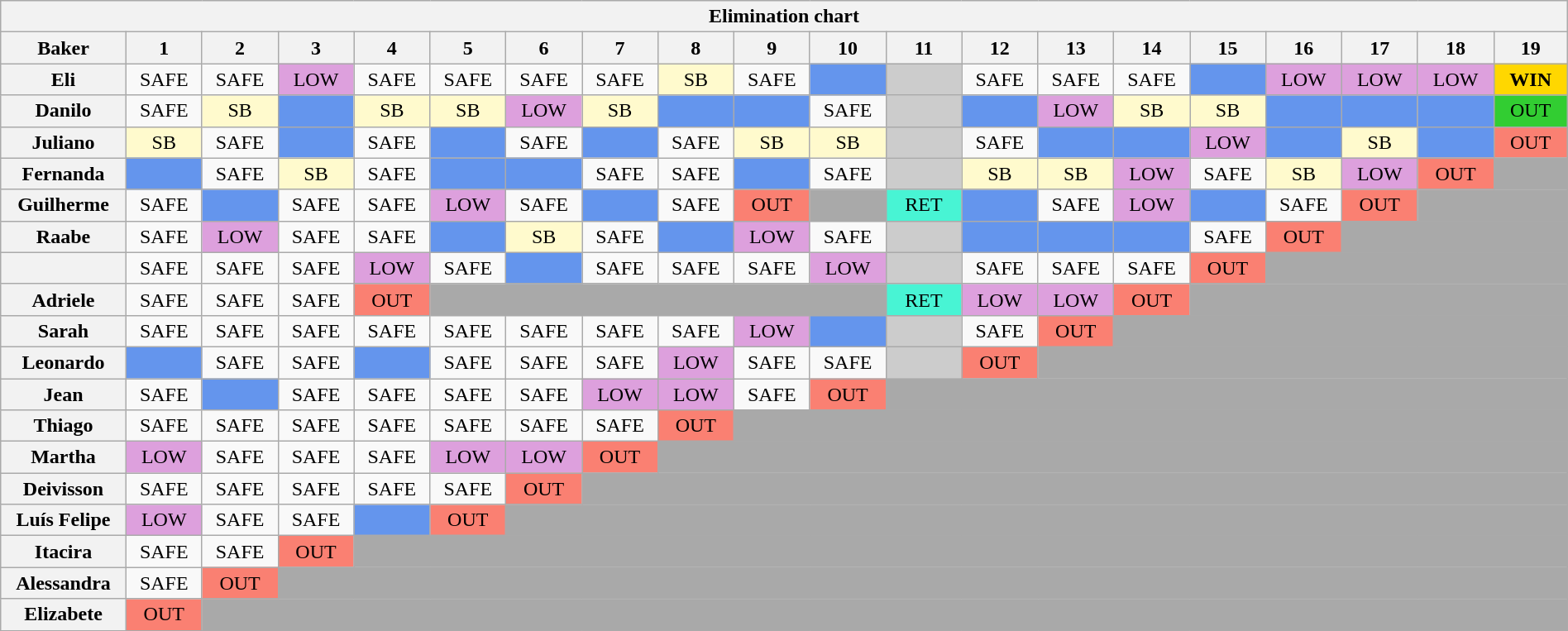<table class="wikitable" style="text-align:center; font-size:100%; width: 100%">
<tr>
<th colspan=20>Elimination chart</th>
</tr>
<tr>
<th width="08.00%">Baker</th>
<th width="04.85%">1</th>
<th width="04.85%">2</th>
<th width="04.85%">3</th>
<th width="04.85%">4</th>
<th width="04.85%">5</th>
<th width="04.85%">6</th>
<th width="04.85%">7</th>
<th width="04.85%">8</th>
<th width="04.85%">9</th>
<th width="04.85%">10</th>
<th width="04.85%">11</th>
<th width="04.85%">12</th>
<th width="04.85%">13</th>
<th width="04.85%">14</th>
<th width="04.85%">15</th>
<th width="04.85%">16</th>
<th width="04.85%">17</th>
<th width="04.85%">18</th>
<th width="04.85%">19</th>
</tr>
<tr>
<th>Eli</th>
<td>SAFE</td>
<td>SAFE</td>
<td bgcolor=DDA0DD>LOW</td>
<td>SAFE</td>
<td>SAFE</td>
<td>SAFE</td>
<td>SAFE</td>
<td bgcolor=FFFACD>SB</td>
<td>SAFE</td>
<td bgcolor=6495ED></td>
<td bgcolor=CCCCCC></td>
<td>SAFE</td>
<td>SAFE</td>
<td>SAFE</td>
<td bgcolor=6495ED></td>
<td bgcolor=DDA0DD>LOW</td>
<td bgcolor=DDA0DD>LOW</td>
<td bgcolor=DDA0DD>LOW</td>
<td bgcolor=FFD700><strong>WIN</strong></td>
</tr>
<tr>
<th>Danilo</th>
<td>SAFE</td>
<td bgcolor=FFFACD>SB</td>
<td bgcolor=6495ED></td>
<td bgcolor=FFFACD>SB</td>
<td bgcolor=FFFACD>SB</td>
<td bgcolor=DDA0DD>LOW</td>
<td bgcolor=FFFACD>SB</td>
<td bgcolor=6495ED></td>
<td bgcolor=6495ED></td>
<td>SAFE</td>
<td bgcolor=CCCCCC></td>
<td bgcolor=6495ED></td>
<td bgcolor=DDA0DD>LOW</td>
<td bgcolor=FFFACD>SB</td>
<td bgcolor=FFFACD>SB</td>
<td bgcolor=6495ED></td>
<td bgcolor=6495ED></td>
<td bgcolor=6495ED></td>
<td bgcolor=32CD32>OUT</td>
</tr>
<tr>
<th>Juliano</th>
<td bgcolor=FFFACD>SB</td>
<td>SAFE</td>
<td bgcolor=6495ED></td>
<td>SAFE</td>
<td bgcolor=6495ED></td>
<td>SAFE</td>
<td bgcolor=6495ED></td>
<td>SAFE</td>
<td bgcolor=FFFACD>SB</td>
<td bgcolor=FFFACD>SB</td>
<td bgcolor=CCCCCC></td>
<td>SAFE</td>
<td bgcolor=6495ED></td>
<td bgcolor=6495ED></td>
<td bgcolor=DDA0DD>LOW</td>
<td bgcolor=6495ED></td>
<td bgcolor=FFFACD>SB</td>
<td bgcolor=6495ED></td>
<td bgcolor=FA8072>OUT</td>
</tr>
<tr>
<th>Fernanda</th>
<td bgcolor=6495ED></td>
<td>SAFE</td>
<td bgcolor=FFFACD>SB</td>
<td>SAFE</td>
<td bgcolor=6495ED></td>
<td bgcolor=6495ED></td>
<td>SAFE</td>
<td>SAFE</td>
<td bgcolor=6495ED></td>
<td>SAFE</td>
<td bgcolor=CCCCCC></td>
<td bgcolor=FFFACD>SB</td>
<td bgcolor=FFFACD>SB</td>
<td bgcolor=DDA0DD>LOW</td>
<td>SAFE</td>
<td bgcolor=FFFACD>SB</td>
<td bgcolor=DDA0DD>LOW</td>
<td bgcolor=FA8072>OUT</td>
<td bgcolor=A9A9A9></td>
</tr>
<tr>
<th>Guilherme</th>
<td>SAFE</td>
<td bgcolor=6495ED></td>
<td>SAFE</td>
<td>SAFE</td>
<td bgcolor=DDA0DD>LOW</td>
<td>SAFE</td>
<td bgcolor=6495ED></td>
<td>SAFE</td>
<td bgcolor=FA8072>OUT</td>
<td bgcolor=A9A9A9></td>
<td bgcolor=48F4D4>RET</td>
<td bgcolor=6495ED></td>
<td>SAFE</td>
<td bgcolor=DDA0DD>LOW</td>
<td bgcolor=6495ED></td>
<td>SAFE</td>
<td bgcolor=FA8072>OUT</td>
<td bgcolor=A9A9A9 colspan=2></td>
</tr>
<tr>
<th>Raabe</th>
<td>SAFE</td>
<td bgcolor=DDA0DD>LOW</td>
<td>SAFE</td>
<td>SAFE</td>
<td bgcolor=6495ED></td>
<td bgcolor=FFFACD>SB</td>
<td>SAFE</td>
<td bgcolor=6495ED></td>
<td bgcolor=DDA0DD>LOW</td>
<td>SAFE</td>
<td bgcolor=CCCCCC></td>
<td bgcolor=6495ED></td>
<td bgcolor=6495ED></td>
<td bgcolor=6495ED></td>
<td>SAFE</td>
<td bgcolor=FA8072>OUT</td>
<td bgcolor=A9A9A9 colspan=3></td>
</tr>
<tr>
<th></th>
<td>SAFE</td>
<td>SAFE</td>
<td>SAFE</td>
<td bgcolor=DDA0DD>LOW</td>
<td>SAFE</td>
<td bgcolor=6495ED></td>
<td>SAFE</td>
<td>SAFE</td>
<td>SAFE</td>
<td bgcolor=DDA0DD>LOW</td>
<td bgcolor=CCCCCC></td>
<td>SAFE</td>
<td>SAFE</td>
<td>SAFE</td>
<td bgcolor=FA8072>OUT</td>
<td bgcolor=A9A9A9 colspan=4></td>
</tr>
<tr>
<th>Adriele</th>
<td>SAFE</td>
<td>SAFE</td>
<td>SAFE</td>
<td bgcolor=FA8072>OUT</td>
<td bgcolor=A9A9A9 colspan=6></td>
<td bgcolor=48F4D4>RET</td>
<td bgcolor=DDA0DD>LOW</td>
<td bgcolor=DDA0DD>LOW</td>
<td bgcolor=FA8072>OUT</td>
<td bgcolor=A9A9A9 colspan=5></td>
</tr>
<tr>
<th>Sarah</th>
<td>SAFE</td>
<td>SAFE</td>
<td>SAFE</td>
<td>SAFE</td>
<td>SAFE</td>
<td>SAFE</td>
<td>SAFE</td>
<td>SAFE</td>
<td bgcolor=DDA0DD>LOW</td>
<td bgcolor=6495ED></td>
<td bgcolor=CCCCCC></td>
<td>SAFE</td>
<td bgcolor=FA8072>OUT</td>
<td bgcolor=A9A9A9 colspan=6></td>
</tr>
<tr>
<th>Leonardo</th>
<td bgcolor=6495ED></td>
<td>SAFE</td>
<td>SAFE</td>
<td bgcolor=6495ED></td>
<td>SAFE</td>
<td>SAFE</td>
<td>SAFE</td>
<td bgcolor=DDA0DD>LOW</td>
<td>SAFE</td>
<td>SAFE</td>
<td bgcolor=CCCCCC></td>
<td bgcolor=FA8072>OUT</td>
<td bgcolor=A9A9A9 colspan=7></td>
</tr>
<tr>
<th>Jean</th>
<td>SAFE</td>
<td bgcolor=6495ED></td>
<td>SAFE</td>
<td>SAFE</td>
<td>SAFE</td>
<td>SAFE</td>
<td bgcolor=DDA0DD>LOW</td>
<td bgcolor=DDA0DD>LOW</td>
<td>SAFE</td>
<td bgcolor=FA8072>OUT</td>
<td bgcolor=A9A9A9 colspan=9></td>
</tr>
<tr>
<th>Thiago</th>
<td>SAFE</td>
<td>SAFE</td>
<td>SAFE</td>
<td>SAFE</td>
<td>SAFE</td>
<td>SAFE</td>
<td>SAFE</td>
<td bgcolor=FA8072>OUT</td>
<td bgcolor=A9A9A9 colspan=11></td>
</tr>
<tr>
<th>Martha</th>
<td bgcolor=DDA0DD>LOW</td>
<td>SAFE</td>
<td>SAFE</td>
<td>SAFE</td>
<td bgcolor=DDA0DD>LOW</td>
<td bgcolor=DDA0DD>LOW</td>
<td bgcolor=FA8072>OUT</td>
<td bgcolor=A9A9A9 colspan=12></td>
</tr>
<tr>
<th>Deivisson</th>
<td>SAFE</td>
<td>SAFE</td>
<td>SAFE</td>
<td>SAFE</td>
<td>SAFE</td>
<td bgcolor=FA8072>OUT</td>
<td bgcolor=A9A9A9 colspan=13></td>
</tr>
<tr>
<th>Luís Felipe</th>
<td bgcolor=DDA0DD>LOW</td>
<td>SAFE</td>
<td>SAFE</td>
<td bgcolor=6495ED></td>
<td bgcolor=FA8072>OUT</td>
<td bgcolor=A9A9A9 colspan=14></td>
</tr>
<tr>
<th>Itacira</th>
<td>SAFE</td>
<td>SAFE</td>
<td bgcolor=FA8072>OUT</td>
<td bgcolor=A9A9A9 colspan=16></td>
</tr>
<tr>
<th>Alessandra</th>
<td>SAFE</td>
<td bgcolor=FA8072>OUT</td>
<td bgcolor=A9A9A9 colspan=17></td>
</tr>
<tr>
<th>Elizabete</th>
<td bgcolor=FA8072>OUT</td>
<td bgcolor=A9A9A9 colspan=18></td>
</tr>
<tr>
</tr>
</table>
